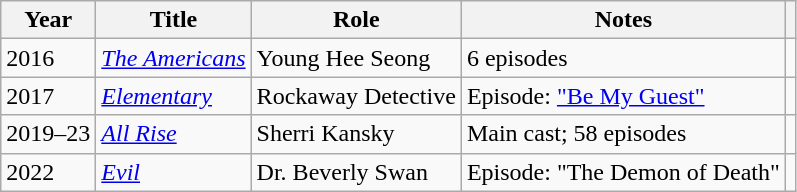<table class="wikitable unsortable">
<tr>
<th>Year</th>
<th>Title</th>
<th>Role</th>
<th>Notes</th>
<th></th>
</tr>
<tr>
<td>2016</td>
<td><em><a href='#'>The Americans</a></em></td>
<td>Young Hee Seong</td>
<td>6 episodes</td>
<td></td>
</tr>
<tr>
<td>2017</td>
<td><em><a href='#'>Elementary</a></em></td>
<td>Rockaway Detective</td>
<td>Episode: <a href='#'>"Be My Guest"</a></td>
<td></td>
</tr>
<tr>
<td>2019–23</td>
<td><em><a href='#'>All Rise</a></em></td>
<td>Sherri Kansky</td>
<td>Main cast; 58 episodes</td>
<td></td>
</tr>
<tr>
<td>2022</td>
<td><em><a href='#'>Evil</a></em></td>
<td>Dr. Beverly Swan</td>
<td>Episode: "The Demon of Death"</td>
<td></td>
</tr>
</table>
